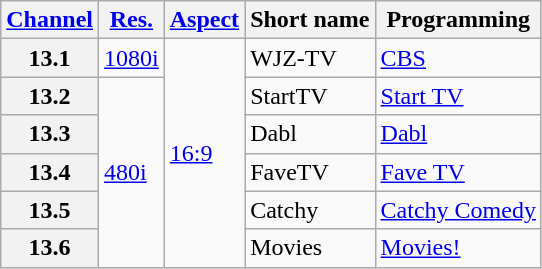<table class="wikitable">
<tr>
<th scope = "col"><a href='#'>Channel</a></th>
<th scope = "col"><a href='#'>Res.</a></th>
<th scope = "col"><a href='#'>Aspect</a></th>
<th scope = "col">Short name</th>
<th scope = "col">Programming</th>
</tr>
<tr>
<th scope = "row">13.1</th>
<td><a href='#'>1080i</a></td>
<td rowspan=6><a href='#'>16:9</a></td>
<td>WJZ-TV</td>
<td><a href='#'>CBS</a></td>
</tr>
<tr>
<th scope = "row">13.2</th>
<td rowspan=5><a href='#'>480i</a></td>
<td>StartTV</td>
<td><a href='#'>Start TV</a></td>
</tr>
<tr>
<th scope = "row">13.3</th>
<td>Dabl</td>
<td><a href='#'>Dabl</a></td>
</tr>
<tr>
<th scope = "row">13.4</th>
<td>FaveTV</td>
<td><a href='#'>Fave TV</a></td>
</tr>
<tr>
<th scope = "row">13.5</th>
<td>Catchy</td>
<td><a href='#'>Catchy Comedy</a></td>
</tr>
<tr>
<th scope = "row">13.6</th>
<td>Movies</td>
<td><a href='#'>Movies!</a></td>
</tr>
</table>
